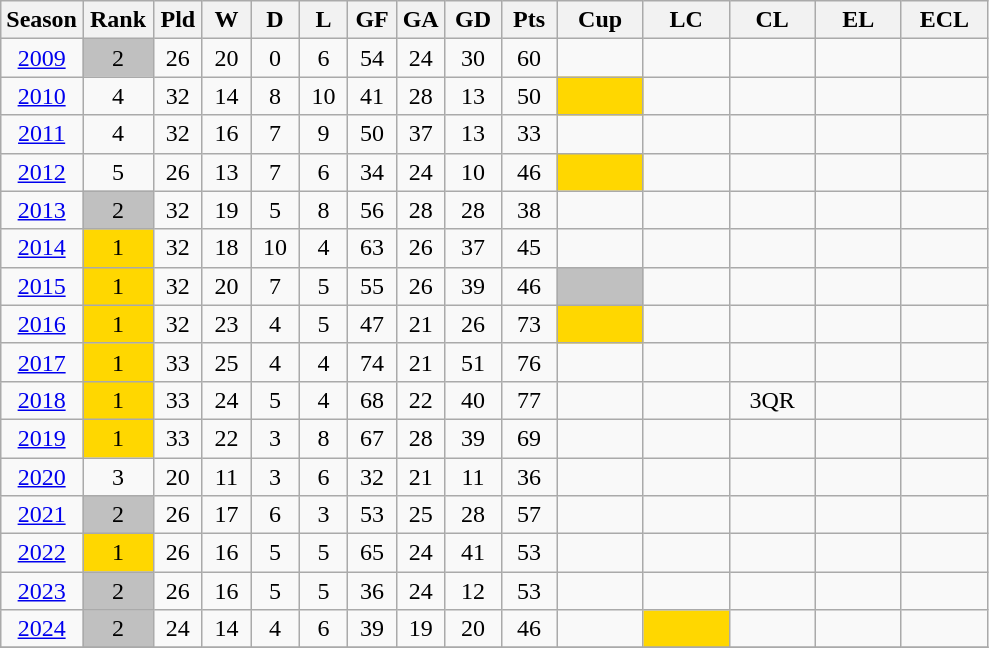<table class="wikitable sortable" style="text-align:center;">
<tr>
<th style="width:40px;">Season</th>
<th style="width:40px;">Rank</th>
<th style="width:25px;">Pld</th>
<th style="width:25px;">W</th>
<th style="width:25px;">D</th>
<th style="width:25px;">L</th>
<th style="width:25px;">GF</th>
<th style="width:25px;">GA</th>
<th style="width:30px;">GD</th>
<th style="width:30px;">Pts</th>
<th style="width:50px;">Cup</th>
<th style="width:50px;">LC</th>
<th style="width:50px;">CL</th>
<th style="width:50px;">EL</th>
<th style="width:50px;">ECL</th>
</tr>
<tr>
<td><a href='#'>2009</a></td>
<td style="background:silver;">2</td>
<td>26</td>
<td>20</td>
<td>0</td>
<td>6</td>
<td>54</td>
<td>24</td>
<td>30</td>
<td>60</td>
<td></td>
<td></td>
<td></td>
<td></td>
<td></td>
</tr>
<tr>
<td><a href='#'>2010</a></td>
<td>4</td>
<td>32</td>
<td>14</td>
<td>8</td>
<td>10</td>
<td>41</td>
<td>28</td>
<td>13</td>
<td>50</td>
<td style="background:gold;"></td>
<td></td>
<td></td>
<td></td>
<td></td>
</tr>
<tr>
<td><a href='#'>2011</a></td>
<td>4</td>
<td>32</td>
<td>16</td>
<td>7</td>
<td>9</td>
<td>50</td>
<td>37</td>
<td>13</td>
<td>33</td>
<td></td>
<td></td>
<td></td>
<td></td>
<td></td>
</tr>
<tr>
<td><a href='#'>2012</a></td>
<td>5</td>
<td>26</td>
<td>13</td>
<td>7</td>
<td>6</td>
<td>34</td>
<td>24</td>
<td>10</td>
<td>46</td>
<td style="background:gold;"></td>
<td></td>
<td></td>
<td></td>
<td></td>
</tr>
<tr>
<td><a href='#'>2013</a></td>
<td style="background:silver;">2</td>
<td>32</td>
<td>19</td>
<td>5</td>
<td>8</td>
<td>56</td>
<td>28</td>
<td>28</td>
<td>38</td>
<td></td>
<td></td>
<td></td>
<td></td>
<td></td>
</tr>
<tr>
<td><a href='#'>2014</a></td>
<td style="background:gold;">1</td>
<td>32</td>
<td>18</td>
<td>10</td>
<td>4</td>
<td>63</td>
<td>26</td>
<td>37</td>
<td>45</td>
<td></td>
<td></td>
<td></td>
<td></td>
<td></td>
</tr>
<tr>
<td><a href='#'>2015</a></td>
<td style="background:gold;">1</td>
<td>32</td>
<td>20</td>
<td>7</td>
<td>5</td>
<td>55</td>
<td>26</td>
<td>39</td>
<td>46</td>
<td style="background:silver;"></td>
<td></td>
<td></td>
<td></td>
<td></td>
</tr>
<tr>
<td><a href='#'>2016</a></td>
<td style="background:gold;">1</td>
<td>32</td>
<td>23</td>
<td>4</td>
<td>5</td>
<td>47</td>
<td>21</td>
<td>26</td>
<td>73</td>
<td style="background:gold;"></td>
<td></td>
<td></td>
<td></td>
<td></td>
</tr>
<tr>
<td><a href='#'>2017</a></td>
<td style="background:gold;">1</td>
<td>33</td>
<td>25</td>
<td>4</td>
<td>4</td>
<td>74</td>
<td>21</td>
<td>51</td>
<td>76</td>
<td></td>
<td></td>
<td></td>
<td></td>
<td></td>
</tr>
<tr>
<td><a href='#'>2018</a></td>
<td style="background:gold;">1</td>
<td>33</td>
<td>24</td>
<td>5</td>
<td>4</td>
<td>68</td>
<td>22</td>
<td>40</td>
<td>77</td>
<td></td>
<td></td>
<td>3QR</td>
<td></td>
<td></td>
</tr>
<tr>
<td><a href='#'>2019</a></td>
<td style="background:gold;">1</td>
<td>33</td>
<td>22</td>
<td>3</td>
<td>8</td>
<td>67</td>
<td>28</td>
<td>39</td>
<td>69</td>
<td></td>
<td></td>
<td></td>
<td></td>
<td></td>
</tr>
<tr>
<td><a href='#'>2020</a></td>
<td style="background:bronze;">3</td>
<td>20</td>
<td>11</td>
<td>3</td>
<td>6</td>
<td>32</td>
<td>21</td>
<td>11</td>
<td>36</td>
<td></td>
<td></td>
<td></td>
<td></td>
<td></td>
</tr>
<tr>
<td><a href='#'>2021</a></td>
<td style="background:silver;">2</td>
<td>26</td>
<td>17</td>
<td>6</td>
<td>3</td>
<td>53</td>
<td>25</td>
<td>28</td>
<td>57</td>
<td></td>
<td></td>
<td></td>
<td></td>
<td></td>
</tr>
<tr>
<td><a href='#'>2022</a></td>
<td style="background:gold;">1</td>
<td>26</td>
<td>16</td>
<td>5</td>
<td>5</td>
<td>65</td>
<td>24</td>
<td>41</td>
<td>53</td>
<td></td>
<td></td>
<td></td>
<td></td>
<td></td>
</tr>
<tr>
<td><a href='#'>2023</a></td>
<td style="background:silver;">2</td>
<td>26</td>
<td>16</td>
<td>5</td>
<td>5</td>
<td>36</td>
<td>24</td>
<td>12</td>
<td>53</td>
<td></td>
<td></td>
<td></td>
<td></td>
<td></td>
</tr>
<tr>
<td><a href='#'>2024</a></td>
<td style="background:silver;">2</td>
<td>24</td>
<td>14</td>
<td>4</td>
<td>6</td>
<td>39</td>
<td>19</td>
<td>20</td>
<td>46</td>
<td></td>
<td style="background:gold;"></td>
<td></td>
<td></td>
<td></td>
</tr>
<tr>
</tr>
</table>
